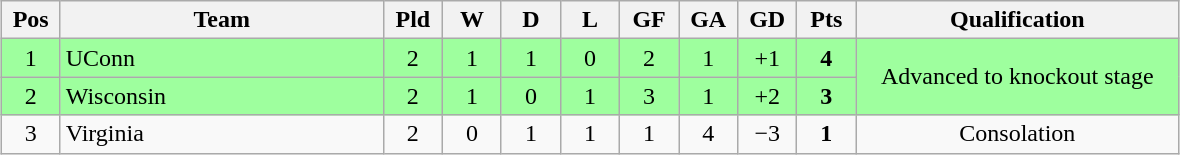<table class="wikitable" style="text-align:center; margin: 1em auto">
<tr>
<th style=width:2em>Pos</th>
<th style=width:13em>Team</th>
<th style=width:2em>Pld</th>
<th style=width:2em>W</th>
<th style=width:2em>D</th>
<th style=width:2em>L</th>
<th style=width:2em>GF</th>
<th style=width:2em>GA</th>
<th style=width:2em>GD</th>
<th style=width:2em>Pts</th>
<th style=width:13em>Qualification</th>
</tr>
<tr bgcolor="#9eff9e">
<td>1</td>
<td style="text-align:left">UConn</td>
<td>2</td>
<td>1</td>
<td>1</td>
<td>0</td>
<td>2</td>
<td>1</td>
<td>+1</td>
<td><strong>4</strong></td>
<td rowspan="2">Advanced to knockout stage</td>
</tr>
<tr bgcolor="#9eff9e">
<td>2</td>
<td style="text-align:left">Wisconsin</td>
<td>2</td>
<td>1</td>
<td>0</td>
<td>1</td>
<td>3</td>
<td>1</td>
<td>+2</td>
<td><strong>3</strong></td>
</tr>
<tr>
<td>3</td>
<td style="text-align:left">Virginia</td>
<td>2</td>
<td>0</td>
<td>1</td>
<td>1</td>
<td>1</td>
<td>4</td>
<td>−3</td>
<td><strong>1</strong></td>
<td>Consolation</td>
</tr>
</table>
